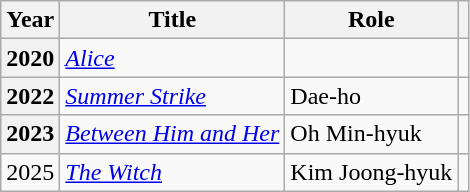<table class="wikitable sortable plainrowheaders">
<tr>
<th scope="col">Year</th>
<th scope="col">Title</th>
<th scope="col">Role</th>
<th scope="col" class="unsortable"></th>
</tr>
<tr>
<th scope="row">2020</th>
<td><em><a href='#'>Alice</a></em></td>
<td></td>
<td></td>
</tr>
<tr>
<th scope="row">2022</th>
<td><em><a href='#'>Summer Strike</a></em></td>
<td>Dae-ho</td>
<td></td>
</tr>
<tr>
<th scope="row">2023</th>
<td><em><a href='#'>Between Him and Her</a></em></td>
<td>Oh Min-hyuk</td>
<td></td>
</tr>
<tr>
<td>2025</td>
<td><em><a href='#'>The Witch</a></em></td>
<td>Kim Joong-hyuk</td>
<td></td>
</tr>
</table>
